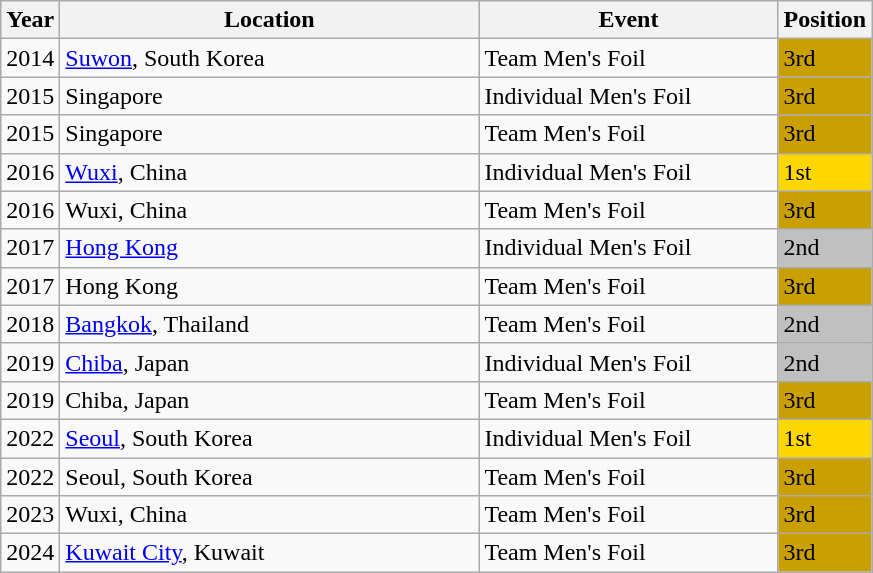<table class="wikitable sortable">
<tr>
<th>Year</th>
<th style="width:17em">Location</th>
<th style="width:12em">Event</th>
<th>Position</th>
</tr>
<tr>
<td>2014</td>
<td rowspan="1" align="left"> <a href='#'>Suwon</a>, South Korea</td>
<td>Team Men's Foil</td>
<td bgcolor="caramel">3rd</td>
</tr>
<tr>
<td>2015</td>
<td rowspan="1" align="left"> Singapore</td>
<td>Individual Men's Foil</td>
<td bgcolor="caramel">3rd</td>
</tr>
<tr>
<td>2015</td>
<td rowspan="1" align="left"> Singapore</td>
<td>Team Men's Foil</td>
<td bgcolor="caramel">3rd</td>
</tr>
<tr>
<td>2016</td>
<td rowspan="1" align="left"> <a href='#'>Wuxi</a>, China</td>
<td>Individual Men's Foil</td>
<td bgcolor="gold">1st</td>
</tr>
<tr>
<td>2016</td>
<td rowspan="1" align="left"> Wuxi, China</td>
<td>Team Men's Foil</td>
<td bgcolor="caramel">3rd</td>
</tr>
<tr>
<td>2017</td>
<td rowspan="1" align="left"> <a href='#'>Hong Kong</a></td>
<td>Individual Men's Foil</td>
<td bgcolor="silver">2nd</td>
</tr>
<tr>
<td>2017</td>
<td rowspan="1" align="left"> Hong Kong</td>
<td>Team Men's Foil</td>
<td bgcolor="caramel">3rd</td>
</tr>
<tr>
<td>2018</td>
<td rowspan="1" align="left"> <a href='#'>Bangkok</a>, Thailand</td>
<td>Team Men's Foil</td>
<td bgcolor="silver">2nd</td>
</tr>
<tr>
<td>2019</td>
<td rowspan="1" align="left"> <a href='#'>Chiba</a>, Japan</td>
<td>Individual Men's Foil</td>
<td bgcolor="silver">2nd</td>
</tr>
<tr>
<td rowspan="1">2019</td>
<td rowspan="1" align="left"> Chiba, Japan</td>
<td>Team Men's Foil</td>
<td bgcolor="caramel">3rd</td>
</tr>
<tr>
<td>2022</td>
<td rowspan="1" align="left"> <a href='#'>Seoul</a>, South Korea</td>
<td>Individual Men's Foil</td>
<td bgcolor="gold">1st</td>
</tr>
<tr>
<td>2022</td>
<td rowspan="1" align="left"> Seoul, South Korea</td>
<td>Team Men's Foil</td>
<td bgcolor="caramel">3rd</td>
</tr>
<tr>
<td>2023</td>
<td rowspan="1" align="left"> Wuxi, China</td>
<td>Team Men's Foil</td>
<td bgcolor="caramel">3rd</td>
</tr>
<tr>
<td>2024</td>
<td rowspan="1" align="left"> <a href='#'>Kuwait City</a>, Kuwait</td>
<td>Team Men's Foil</td>
<td bgcolor="caramel">3rd</td>
</tr>
</table>
